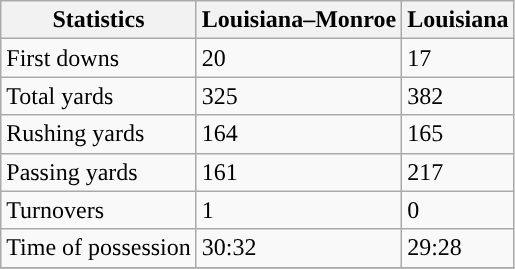<table class="wikitable">
<tr>
<th>Statistics</th>
<th>Louisiana–Monroe</th>
<th>Louisiana</th>
</tr>
<tr>
<td>First downs</td>
<td>20</td>
<td>17</td>
</tr>
<tr>
<td>Total yards</td>
<td>325</td>
<td>382</td>
</tr>
<tr>
<td>Rushing yards</td>
<td>164</td>
<td>165</td>
</tr>
<tr>
<td>Passing yards</td>
<td>161</td>
<td>217</td>
</tr>
<tr>
<td>Turnovers</td>
<td>1</td>
<td>0</td>
</tr>
<tr>
<td>Time of possession</td>
<td>30:32</td>
<td>29:28</td>
</tr>
<tr>
</tr>
</table>
